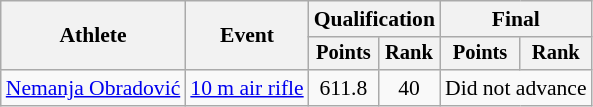<table class="wikitable" style="text-align:center; font-size:90%">
<tr>
<th rowspan=2>Athlete</th>
<th rowspan=2>Event</th>
<th colspan=2>Qualification</th>
<th colspan=2>Final</th>
</tr>
<tr style="font-size:95%">
<th>Points</th>
<th>Rank</th>
<th>Points</th>
<th>Rank</th>
</tr>
<tr>
<td align=left><a href='#'>Nemanja Obradović</a></td>
<td align=left><a href='#'>10 m air rifle</a></td>
<td>611.8</td>
<td>40</td>
<td colspan=2>Did not advance</td>
</tr>
</table>
